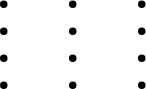<table border="0" cellpadding="2">
<tr valign="top">
<td><br><ul><li></li><li></li><li></li><li></li></ul></td>
<td><br><ul><li></li><li> <em></em></li><li></li><li></li></ul></td>
<td><br><ul><li></li><li></li><li></li><li></li></ul></td>
</tr>
</table>
